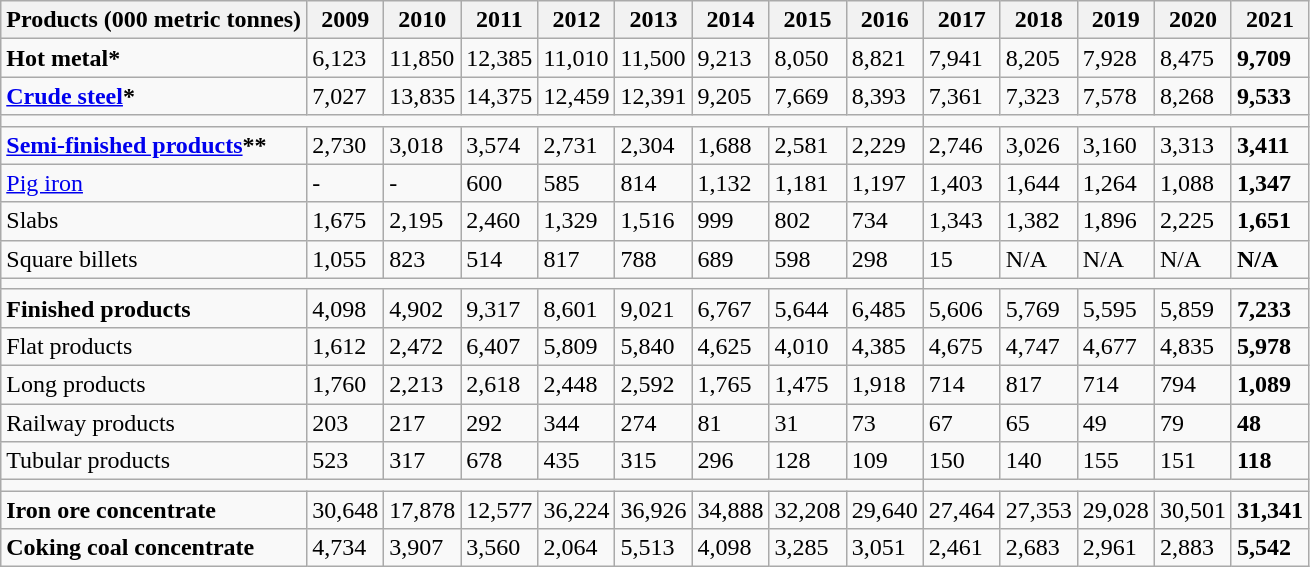<table class="wikitable">
<tr>
<th>Products (000 metric tonnes)</th>
<th>2009</th>
<th>2010</th>
<th>2011</th>
<th>2012</th>
<th>2013</th>
<th>2014</th>
<th>2015</th>
<th>2016</th>
<th>2017</th>
<th>2018</th>
<th>2019</th>
<th>2020</th>
<th>2021</th>
</tr>
<tr>
<td><strong>Hot metal*</strong></td>
<td>6,123</td>
<td>11,850</td>
<td>12,385</td>
<td>11,010</td>
<td>11,500</td>
<td>9,213</td>
<td>8,050</td>
<td>8,821</td>
<td>7,941</td>
<td>8,205</td>
<td>7,928</td>
<td>8,475</td>
<td><strong>9,709</strong></td>
</tr>
<tr>
<td><strong><a href='#'>Crude steel</a>*</strong></td>
<td>7,027</td>
<td>13,835</td>
<td>14,375</td>
<td>12,459</td>
<td>12,391</td>
<td>9,205</td>
<td>7,669</td>
<td>8,393</td>
<td>7,361</td>
<td>7,323</td>
<td>7,578</td>
<td>8,268</td>
<td><strong>9,533</strong></td>
</tr>
<tr>
<td colspan="9"></td>
</tr>
<tr>
<td><strong><a href='#'>Semi-finished products</a>**</strong></td>
<td>2,730</td>
<td>3,018</td>
<td>3,574</td>
<td>2,731</td>
<td>2,304</td>
<td>1,688</td>
<td>2,581</td>
<td>2,229</td>
<td>2,746</td>
<td>3,026</td>
<td>3,160</td>
<td>3,313</td>
<td><strong>3,411</strong></td>
</tr>
<tr>
<td><a href='#'>Pig iron</a></td>
<td>-</td>
<td>-</td>
<td>600</td>
<td>585</td>
<td>814</td>
<td>1,132</td>
<td>1,181</td>
<td>1,197</td>
<td>1,403</td>
<td>1,644</td>
<td>1,264</td>
<td>1,088</td>
<td><strong>1,347</strong></td>
</tr>
<tr>
<td>Slabs</td>
<td>1,675</td>
<td>2,195</td>
<td>2,460</td>
<td>1,329</td>
<td>1,516</td>
<td>999</td>
<td>802</td>
<td>734</td>
<td>1,343</td>
<td>1,382</td>
<td>1,896</td>
<td>2,225</td>
<td><strong>1,651</strong></td>
</tr>
<tr>
<td>Square billets</td>
<td>1,055</td>
<td>823</td>
<td>514</td>
<td>817</td>
<td>788</td>
<td>689</td>
<td>598</td>
<td>298</td>
<td>15</td>
<td>N/A</td>
<td>N/A</td>
<td>N/A</td>
<td><strong>N/A</strong></td>
</tr>
<tr>
<td colspan="9"></td>
</tr>
<tr>
<td><strong>Finished products</strong></td>
<td>4,098</td>
<td>4,902</td>
<td>9,317</td>
<td>8,601</td>
<td>9,021</td>
<td>6,767</td>
<td>5,644</td>
<td>6,485</td>
<td>5,606</td>
<td>5,769</td>
<td>5,595</td>
<td>5,859</td>
<td><strong>7,233</strong></td>
</tr>
<tr>
<td>Flat products</td>
<td>1,612</td>
<td>2,472</td>
<td>6,407</td>
<td>5,809</td>
<td>5,840</td>
<td>4,625</td>
<td>4,010</td>
<td>4,385</td>
<td>4,675</td>
<td>4,747</td>
<td>4,677</td>
<td>4,835</td>
<td><strong>5,978 </strong></td>
</tr>
<tr>
<td>Long products</td>
<td>1,760</td>
<td>2,213</td>
<td>2,618</td>
<td>2,448</td>
<td>2,592</td>
<td>1,765</td>
<td>1,475</td>
<td>1,918</td>
<td>714</td>
<td>817</td>
<td>714</td>
<td>794</td>
<td><strong>1,089</strong></td>
</tr>
<tr>
<td>Railway products</td>
<td>203</td>
<td>217</td>
<td>292</td>
<td>344</td>
<td>274</td>
<td>81</td>
<td>31</td>
<td>73</td>
<td>67</td>
<td>65</td>
<td>49</td>
<td>79</td>
<td><strong>48</strong></td>
</tr>
<tr>
<td>Tubular products</td>
<td>523</td>
<td>317</td>
<td>678</td>
<td>435</td>
<td>315</td>
<td>296</td>
<td>128</td>
<td>109</td>
<td>150</td>
<td>140</td>
<td>155</td>
<td>151</td>
<td><strong>118</strong></td>
</tr>
<tr>
<td colspan="9"></td>
</tr>
<tr>
<td><strong>Iron ore concentrate</strong></td>
<td>30,648</td>
<td>17,878</td>
<td>12,577</td>
<td>36,224</td>
<td>36,926</td>
<td>34,888</td>
<td>32,208</td>
<td>29,640</td>
<td>27,464</td>
<td>27,353</td>
<td>29,028</td>
<td>30,501</td>
<td><strong>31,341</strong></td>
</tr>
<tr>
<td><strong>Coking coal concentrate</strong></td>
<td>4,734</td>
<td>3,907</td>
<td>3,560</td>
<td>2,064</td>
<td>5,513</td>
<td>4,098</td>
<td>3,285</td>
<td>3,051</td>
<td>2,461</td>
<td>2,683</td>
<td>2,961</td>
<td>2,883</td>
<td><strong>5,542</strong></td>
</tr>
</table>
